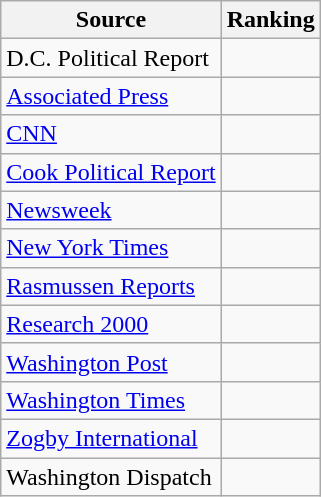<table class="wikitable">
<tr>
<th>Source</th>
<th>Ranking</th>
</tr>
<tr>
<td>D.C. Political Report</td>
<td></td>
</tr>
<tr>
<td><a href='#'>Associated Press</a></td>
<td></td>
</tr>
<tr>
<td><a href='#'>CNN</a></td>
<td></td>
</tr>
<tr>
<td><a href='#'>Cook Political Report</a></td>
<td></td>
</tr>
<tr>
<td><a href='#'>Newsweek</a></td>
<td></td>
</tr>
<tr>
<td><a href='#'>New York Times</a></td>
<td></td>
</tr>
<tr>
<td><a href='#'>Rasmussen Reports</a></td>
<td></td>
</tr>
<tr>
<td><a href='#'>Research 2000</a></td>
<td></td>
</tr>
<tr>
<td><a href='#'>Washington Post</a></td>
<td></td>
</tr>
<tr>
<td><a href='#'>Washington Times</a></td>
<td></td>
</tr>
<tr>
<td><a href='#'>Zogby International</a></td>
<td></td>
</tr>
<tr>
<td>Washington Dispatch</td>
<td></td>
</tr>
</table>
